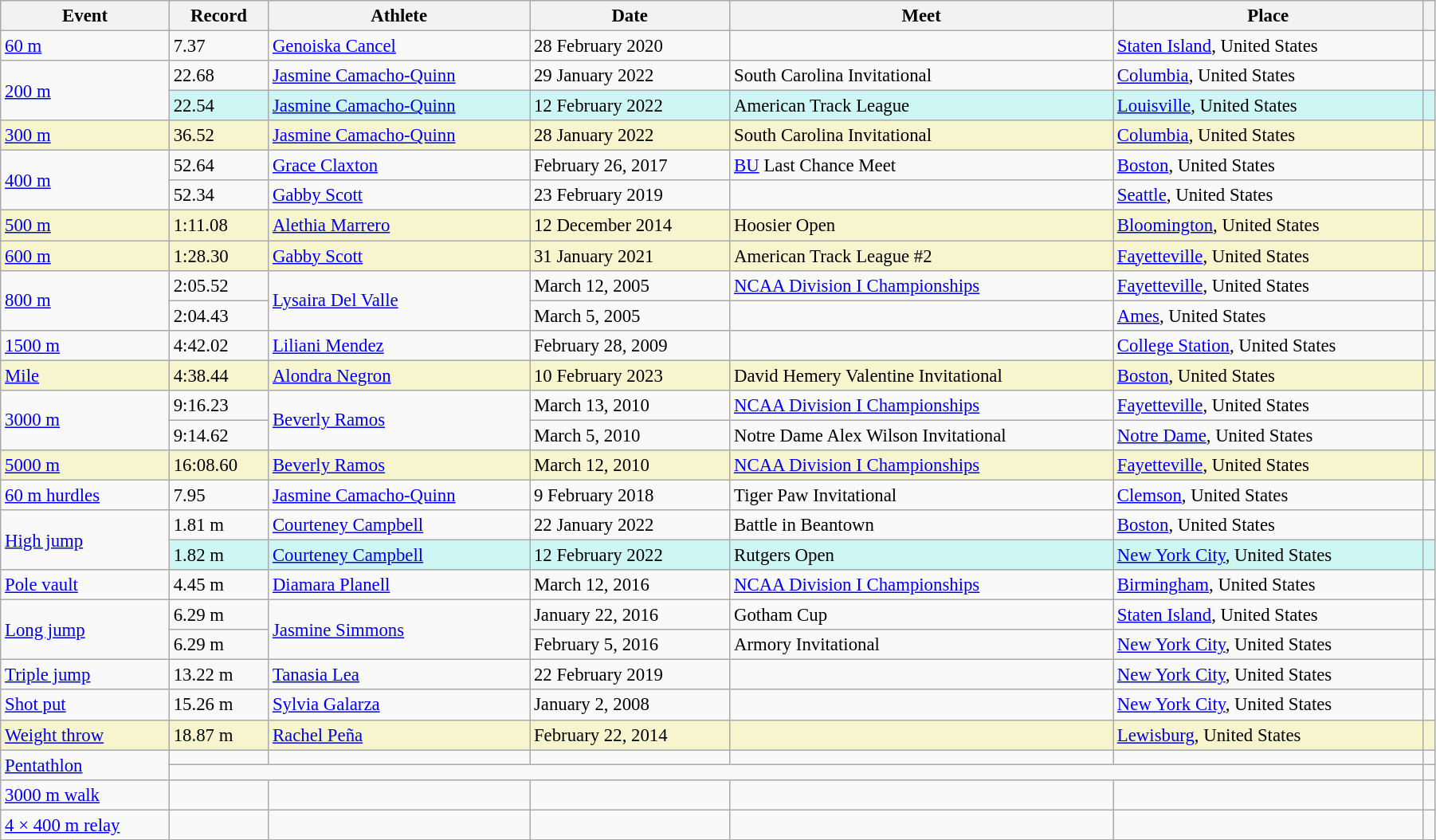<table class="wikitable" style="font-size:95%; width: 95%;">
<tr>
<th>Event</th>
<th>Record</th>
<th>Athlete</th>
<th>Date</th>
<th>Meet</th>
<th>Place</th>
<th></th>
</tr>
<tr>
<td><a href='#'>60 m</a></td>
<td>7.37</td>
<td><a href='#'>Genoiska Cancel</a></td>
<td>28 February 2020</td>
<td></td>
<td><a href='#'>Staten Island</a>, United States</td>
<td></td>
</tr>
<tr>
<td rowspan=2><a href='#'>200 m</a></td>
<td>22.68</td>
<td><a href='#'>Jasmine Camacho-Quinn</a></td>
<td>29 January 2022</td>
<td>South Carolina Invitational</td>
<td><a href='#'>Columbia</a>, United States</td>
<td></td>
</tr>
<tr bgcolor=#CEF6F5>
<td>22.54</td>
<td><a href='#'>Jasmine Camacho-Quinn</a></td>
<td>12 February 2022</td>
<td>American Track League</td>
<td><a href='#'>Louisville</a>, United States</td>
<td></td>
</tr>
<tr style="background:#f6F5CE;">
<td><a href='#'>300 m</a></td>
<td>36.52</td>
<td><a href='#'>Jasmine Camacho-Quinn</a></td>
<td>28 January 2022</td>
<td>South Carolina Invitational</td>
<td><a href='#'>Columbia</a>, United States</td>
<td></td>
</tr>
<tr>
<td rowspan=2><a href='#'>400 m</a></td>
<td>52.64</td>
<td><a href='#'>Grace Claxton</a></td>
<td>February 26, 2017</td>
<td><a href='#'>BU</a> Last Chance Meet</td>
<td><a href='#'>Boston</a>, United States</td>
<td></td>
</tr>
<tr>
<td>52.34 </td>
<td><a href='#'>Gabby Scott</a></td>
<td>23 February 2019</td>
<td></td>
<td><a href='#'>Seattle</a>, United States</td>
<td></td>
</tr>
<tr style="background:#f6F5CE;">
<td><a href='#'>500 m</a></td>
<td>1:11.08</td>
<td><a href='#'>Alethia Marrero</a></td>
<td>12 December 2014</td>
<td>Hoosier Open</td>
<td><a href='#'>Bloomington</a>, United States</td>
<td></td>
</tr>
<tr style="background:#f6F5CE;">
<td><a href='#'>600 m</a></td>
<td>1:28.30</td>
<td><a href='#'>Gabby Scott</a></td>
<td>31 January 2021</td>
<td>American Track League #2</td>
<td><a href='#'>Fayetteville</a>, United States</td>
<td></td>
</tr>
<tr>
<td rowspan=2><a href='#'>800 m</a></td>
<td>2:05.52</td>
<td rowspan=2><a href='#'>Lysaira Del Valle</a></td>
<td>March 12, 2005</td>
<td><a href='#'>NCAA Division I Championships</a></td>
<td><a href='#'>Fayetteville</a>, United States</td>
<td></td>
</tr>
<tr>
<td>2:04.43 </td>
<td>March 5, 2005</td>
<td></td>
<td><a href='#'>Ames</a>, United States</td>
<td></td>
</tr>
<tr>
<td><a href='#'>1500 m</a></td>
<td>4:42.02 </td>
<td><a href='#'>Liliani Mendez</a></td>
<td>February 28, 2009</td>
<td></td>
<td><a href='#'>College Station</a>, United States</td>
<td></td>
</tr>
<tr style="background:#f6F5CE;">
<td><a href='#'>Mile</a></td>
<td>4:38.44</td>
<td><a href='#'>Alondra Negron</a></td>
<td>10 February 2023</td>
<td>David Hemery Valentine Invitational</td>
<td><a href='#'>Boston</a>, United States</td>
<td></td>
</tr>
<tr>
<td rowspan=2><a href='#'>3000 m</a></td>
<td>9:16.23</td>
<td rowspan=2><a href='#'>Beverly Ramos</a></td>
<td>March 13, 2010</td>
<td><a href='#'>NCAA Division I Championships</a></td>
<td><a href='#'>Fayetteville</a>, United States</td>
<td></td>
</tr>
<tr>
<td>9:14.62 </td>
<td>March 5, 2010</td>
<td>Notre Dame Alex Wilson Invitational</td>
<td><a href='#'>Notre Dame</a>, United States</td>
<td></td>
</tr>
<tr style="background:#f6F5CE;">
<td><a href='#'>5000 m</a></td>
<td>16:08.60</td>
<td><a href='#'>Beverly Ramos</a></td>
<td>March 12, 2010</td>
<td><a href='#'>NCAA Division I Championships</a></td>
<td><a href='#'>Fayetteville</a>, United States</td>
<td></td>
</tr>
<tr>
<td><a href='#'>60 m hurdles</a></td>
<td>7.95</td>
<td><a href='#'>Jasmine Camacho-Quinn</a></td>
<td>9 February 2018</td>
<td>Tiger Paw Invitational</td>
<td><a href='#'>Clemson</a>, United States</td>
<td></td>
</tr>
<tr>
<td rowspan=2><a href='#'>High jump</a></td>
<td>1.81 m</td>
<td><a href='#'>Courteney Campbell</a></td>
<td>22 January 2022</td>
<td>Battle in Beantown</td>
<td><a href='#'>Boston</a>, United States</td>
<td></td>
</tr>
<tr bgcolor=#CEF6F5>
<td>1.82 m</td>
<td><a href='#'>Courteney Campbell</a></td>
<td>12 February 2022</td>
<td>Rutgers Open</td>
<td><a href='#'>New York City</a>, United States</td>
<td></td>
</tr>
<tr>
<td><a href='#'>Pole vault</a></td>
<td>4.45 m</td>
<td><a href='#'>Diamara Planell</a></td>
<td>March 12, 2016</td>
<td><a href='#'>NCAA Division I Championships</a></td>
<td><a href='#'>Birmingham</a>, United States</td>
<td></td>
</tr>
<tr>
<td rowspan=2><a href='#'>Long jump</a></td>
<td>6.29 m</td>
<td rowspan=2><a href='#'>Jasmine Simmons</a></td>
<td>January 22, 2016</td>
<td>Gotham Cup</td>
<td><a href='#'>Staten Island</a>, United States</td>
<td></td>
</tr>
<tr>
<td>6.29 m </td>
<td>February 5, 2016</td>
<td>Armory Invitational</td>
<td><a href='#'>New York City</a>, United States</td>
<td></td>
</tr>
<tr>
<td><a href='#'>Triple jump</a></td>
<td>13.22 m</td>
<td><a href='#'>Tanasia Lea</a></td>
<td>22 February 2019</td>
<td></td>
<td><a href='#'>New York City</a>, United States</td>
<td></td>
</tr>
<tr>
<td><a href='#'>Shot put</a></td>
<td>15.26 m </td>
<td><a href='#'>Sylvia Galarza</a></td>
<td>January 2, 2008 </td>
<td></td>
<td><a href='#'>New York City</a>, United States</td>
<td></td>
</tr>
<tr style="background:#f6F5CE;">
<td><a href='#'>Weight throw</a></td>
<td>18.87 m</td>
<td><a href='#'>Rachel Peña</a></td>
<td>February 22, 2014</td>
<td></td>
<td><a href='#'>Lewisburg</a>, United States</td>
<td></td>
</tr>
<tr>
<td rowspan=2><a href='#'>Pentathlon</a></td>
<td></td>
<td></td>
<td></td>
<td></td>
<td></td>
<td></td>
</tr>
<tr>
<td colspan=5></td>
<td></td>
</tr>
<tr>
<td><a href='#'>3000 m walk</a></td>
<td></td>
<td></td>
<td></td>
<td></td>
<td></td>
<td></td>
</tr>
<tr>
<td><a href='#'>4 × 400 m relay</a></td>
<td></td>
<td></td>
<td></td>
<td></td>
<td></td>
<td></td>
</tr>
</table>
